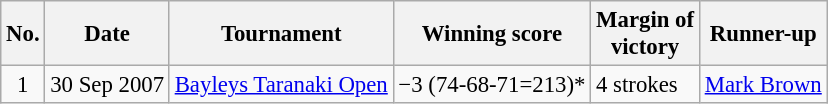<table class="wikitable" style="font-size:95%;">
<tr>
<th>No.</th>
<th>Date</th>
<th>Tournament</th>
<th>Winning score</th>
<th>Margin of<br>victory</th>
<th>Runner-up</th>
</tr>
<tr>
<td align=center>1</td>
<td align=right>30 Sep 2007</td>
<td><a href='#'>Bayleys Taranaki Open</a></td>
<td>−3 (74-68-71=213)*</td>
<td>4 strokes</td>
<td> <a href='#'>Mark Brown</a></td>
</tr>
</table>
